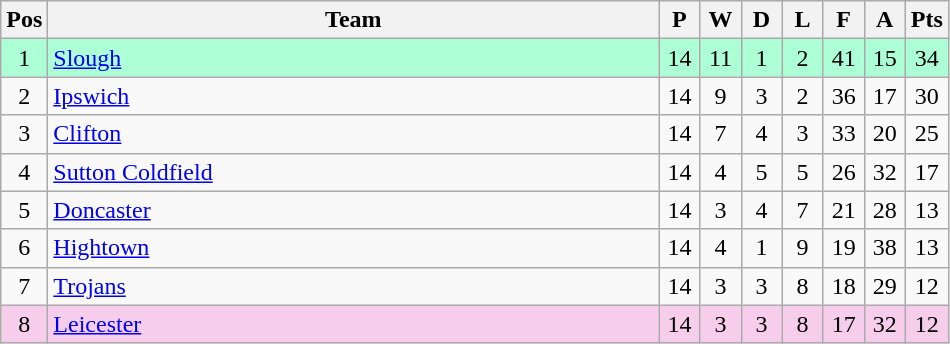<table class="wikitable" style="font-size: 100%">
<tr>
<th width=20>Pos</th>
<th width=400>Team</th>
<th width=20>P</th>
<th width=20>W</th>
<th width=20>D</th>
<th width=20>L</th>
<th width=20>F</th>
<th width=20>A</th>
<th width=20>Pts</th>
</tr>
<tr align=center style="background: #ADFFD6;">
<td>1</td>
<td align="left"><a href='#'>Slough</a></td>
<td>14</td>
<td>11</td>
<td>1</td>
<td>2</td>
<td>41</td>
<td>15</td>
<td>34</td>
</tr>
<tr align=center>
<td>2</td>
<td align="left"><a href='#'>Ipswich</a></td>
<td>14</td>
<td>9</td>
<td>3</td>
<td>2</td>
<td>36</td>
<td>17</td>
<td>30</td>
</tr>
<tr align=center>
<td>3</td>
<td align="left"><a href='#'>Clifton</a></td>
<td>14</td>
<td>7</td>
<td>4</td>
<td>3</td>
<td>33</td>
<td>20</td>
<td>25</td>
</tr>
<tr align=center>
<td>4</td>
<td align="left"><a href='#'>Sutton Coldfield</a></td>
<td>14</td>
<td>4</td>
<td>5</td>
<td>5</td>
<td>26</td>
<td>32</td>
<td>17</td>
</tr>
<tr align=center>
<td>5</td>
<td align="left"><a href='#'>Doncaster</a></td>
<td>14</td>
<td>3</td>
<td>4</td>
<td>7</td>
<td>21</td>
<td>28</td>
<td>13</td>
</tr>
<tr align=center>
<td>6</td>
<td align="left"><a href='#'>Hightown</a></td>
<td>14</td>
<td>4</td>
<td>1</td>
<td>9</td>
<td>19</td>
<td>38</td>
<td>13</td>
</tr>
<tr align=center>
<td>7</td>
<td align="left"><a href='#'>Trojans</a></td>
<td>14</td>
<td>3</td>
<td>3</td>
<td>8</td>
<td>18</td>
<td>29</td>
<td>12</td>
</tr>
<tr align=center style="background: #F6CEEC;">
<td>8</td>
<td align="left"><a href='#'>Leicester</a></td>
<td>14</td>
<td>3</td>
<td>3</td>
<td>8</td>
<td>17</td>
<td>32</td>
<td>12</td>
</tr>
</table>
